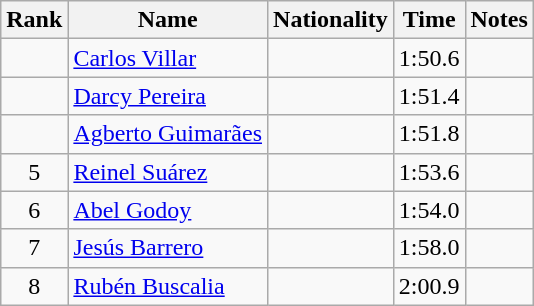<table class="wikitable sortable" style="text-align:center">
<tr>
<th>Rank</th>
<th>Name</th>
<th>Nationality</th>
<th>Time</th>
<th>Notes</th>
</tr>
<tr>
<td></td>
<td align=left><a href='#'>Carlos Villar</a></td>
<td align=left></td>
<td>1:50.6</td>
<td></td>
</tr>
<tr>
<td></td>
<td align=left><a href='#'>Darcy Pereira</a></td>
<td align=left></td>
<td>1:51.4</td>
<td></td>
</tr>
<tr>
<td></td>
<td align=left><a href='#'>Agberto Guimarães</a></td>
<td align=left></td>
<td>1:51.8</td>
<td></td>
</tr>
<tr>
<td>5</td>
<td align=left><a href='#'>Reinel Suárez</a></td>
<td align=left></td>
<td>1:53.6</td>
<td></td>
</tr>
<tr>
<td>6</td>
<td align=left><a href='#'>Abel Godoy</a></td>
<td align=left></td>
<td>1:54.0</td>
<td></td>
</tr>
<tr>
<td>7</td>
<td align=left><a href='#'>Jesús Barrero</a></td>
<td align=left></td>
<td>1:58.0</td>
<td></td>
</tr>
<tr>
<td>8</td>
<td align=left><a href='#'>Rubén Buscalia</a></td>
<td align=left></td>
<td>2:00.9</td>
<td></td>
</tr>
</table>
